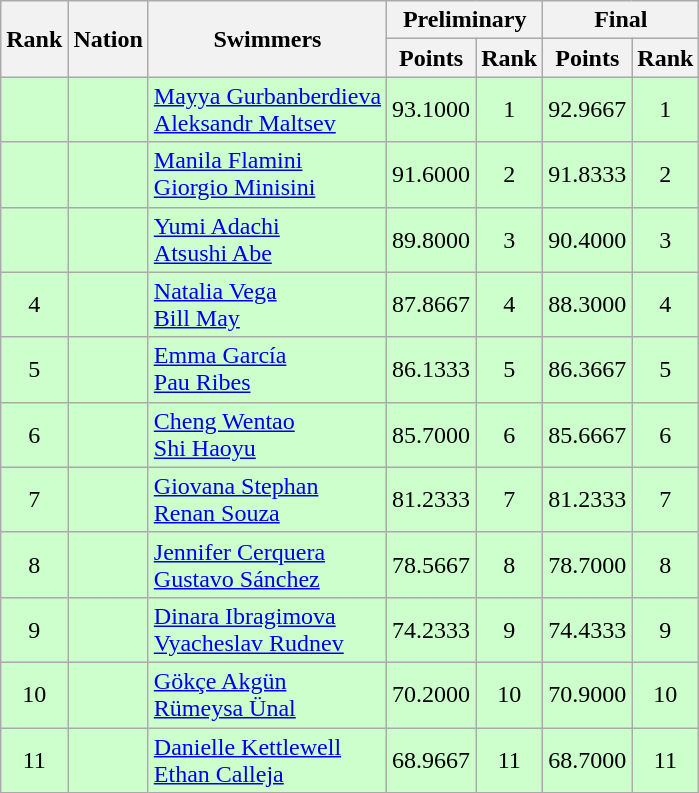<table class="wikitable sortable" style="text-align:center">
<tr>
<th rowspan=2>Rank</th>
<th rowspan=2>Nation</th>
<th rowspan=2>Swimmers</th>
<th colspan=2>Preliminary</th>
<th colspan=2>Final</th>
</tr>
<tr>
<th>Points</th>
<th>Rank</th>
<th>Points</th>
<th>Rank</th>
</tr>
<tr bgcolor=ccffcc>
<td></td>
<td align=left></td>
<td align=left><a href='#'>Mayya Gurbanberdieva</a><br><a href='#'>Aleksandr Maltsev</a></td>
<td>93.1000</td>
<td>1</td>
<td>92.9667</td>
<td>1</td>
</tr>
<tr bgcolor=ccffcc>
<td></td>
<td align=left></td>
<td align=left><a href='#'>Manila Flamini</a><br><a href='#'>Giorgio Minisini</a></td>
<td>91.6000</td>
<td>2</td>
<td>91.8333</td>
<td>2</td>
</tr>
<tr bgcolor=ccffcc>
<td></td>
<td align=left></td>
<td align=left><a href='#'>Yumi Adachi</a><br><a href='#'>Atsushi Abe</a></td>
<td>89.8000</td>
<td>3</td>
<td>90.4000</td>
<td>3</td>
</tr>
<tr bgcolor=ccffcc>
<td>4</td>
<td align=left></td>
<td align=left><a href='#'>Natalia Vega</a><br><a href='#'>Bill May</a></td>
<td>87.8667</td>
<td>4</td>
<td>88.3000</td>
<td>4</td>
</tr>
<tr bgcolor=ccffcc>
<td>5</td>
<td align=left></td>
<td align=left><a href='#'>Emma García</a><br><a href='#'>Pau Ribes</a></td>
<td>86.1333</td>
<td>5</td>
<td>86.3667</td>
<td>5</td>
</tr>
<tr bgcolor=ccffcc>
<td>6</td>
<td align=left></td>
<td align=left><a href='#'>Cheng Wentao</a><br><a href='#'>Shi Haoyu</a></td>
<td>85.7000</td>
<td>6</td>
<td>85.6667</td>
<td>6</td>
</tr>
<tr bgcolor=ccffcc>
<td>7</td>
<td align=left></td>
<td align=left><a href='#'>Giovana Stephan</a><br><a href='#'>Renan Souza</a></td>
<td>81.2333</td>
<td>7</td>
<td>81.2333</td>
<td>7</td>
</tr>
<tr bgcolor=ccffcc>
<td>8</td>
<td align=left></td>
<td align=left><a href='#'>Jennifer Cerquera</a><br><a href='#'>Gustavo Sánchez</a></td>
<td>78.5667</td>
<td>8</td>
<td>78.7000</td>
<td>8</td>
</tr>
<tr bgcolor=ccffcc>
<td>9</td>
<td align=left></td>
<td align=left><a href='#'>Dinara Ibragimova</a><br><a href='#'>Vyacheslav Rudnev</a></td>
<td>74.2333</td>
<td>9</td>
<td>74.4333</td>
<td>9</td>
</tr>
<tr bgcolor=ccffcc>
<td>10</td>
<td align=left></td>
<td align=left><a href='#'>Gökçe Akgün</a><br><a href='#'>Rümeysa Ünal</a></td>
<td>70.2000</td>
<td>10</td>
<td>70.9000</td>
<td>10</td>
</tr>
<tr bgcolor=ccffcc>
<td>11</td>
<td align=left></td>
<td align=left><a href='#'>Danielle Kettlewell</a><br><a href='#'>Ethan Calleja</a></td>
<td>68.9667</td>
<td>11</td>
<td>68.7000</td>
<td>11</td>
</tr>
</table>
